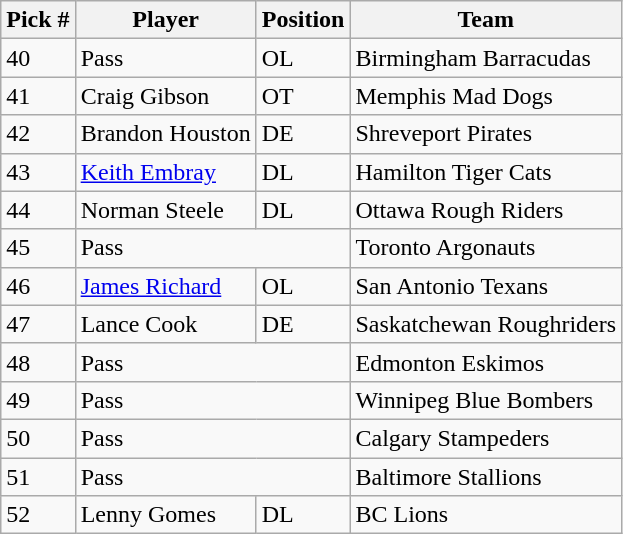<table class="wikitable">
<tr>
<th>Pick #</th>
<th>Player</th>
<th>Position</th>
<th>Team</th>
</tr>
<tr>
<td>40</td>
<td>Pass</td>
<td>OL</td>
<td>Birmingham Barracudas</td>
</tr>
<tr>
<td>41</td>
<td>Craig Gibson</td>
<td>OT</td>
<td>Memphis Mad Dogs</td>
</tr>
<tr>
<td>42</td>
<td>Brandon Houston</td>
<td>DE</td>
<td>Shreveport Pirates</td>
</tr>
<tr>
<td>43</td>
<td><a href='#'>Keith Embray</a></td>
<td>DL</td>
<td>Hamilton Tiger Cats</td>
</tr>
<tr>
<td>44</td>
<td>Norman Steele</td>
<td>DL</td>
<td>Ottawa Rough Riders</td>
</tr>
<tr>
<td>45</td>
<td colspan="2">Pass</td>
<td>Toronto Argonauts</td>
</tr>
<tr>
<td>46</td>
<td><a href='#'>James Richard</a></td>
<td>OL</td>
<td>San Antonio Texans</td>
</tr>
<tr>
<td>47</td>
<td>Lance Cook</td>
<td>DE</td>
<td>Saskatchewan Roughriders</td>
</tr>
<tr>
<td>48</td>
<td colspan="2">Pass</td>
<td>Edmonton Eskimos</td>
</tr>
<tr>
<td>49</td>
<td colspan="2">Pass</td>
<td>Winnipeg Blue Bombers</td>
</tr>
<tr>
<td>50</td>
<td colspan="2">Pass</td>
<td>Calgary Stampeders</td>
</tr>
<tr>
<td>51</td>
<td colspan="2">Pass</td>
<td>Baltimore Stallions</td>
</tr>
<tr>
<td>52</td>
<td>Lenny Gomes</td>
<td>DL</td>
<td>BC Lions</td>
</tr>
</table>
